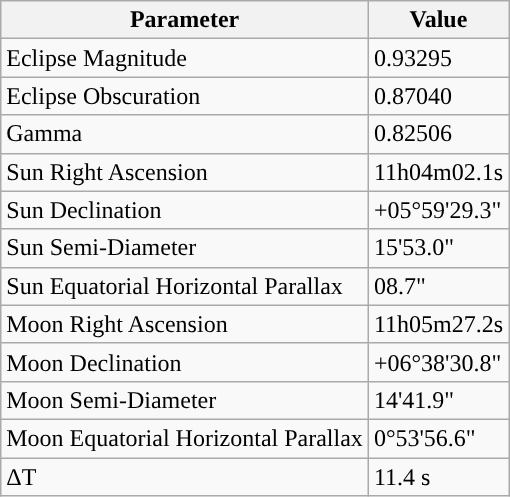<table class="wikitable">
<tr>
<th>Parameter</th>
<th>Value</th>
</tr>
<tr>
<td>Eclipse Magnitude</td>
<td>0.93295</td>
</tr>
<tr>
<td>Eclipse Obscuration</td>
<td>0.87040</td>
</tr>
<tr>
<td>Gamma</td>
<td>0.82506</td>
</tr>
<tr>
<td>Sun Right Ascension</td>
<td>11h04m02.1s</td>
</tr>
<tr>
<td>Sun Declination</td>
<td>+05°59'29.3"</td>
</tr>
<tr>
<td>Sun Semi-Diameter</td>
<td>15'53.0"</td>
</tr>
<tr>
<td>Sun Equatorial Horizontal Parallax</td>
<td>08.7"</td>
</tr>
<tr>
<td>Moon Right Ascension</td>
<td>11h05m27.2s</td>
</tr>
<tr>
<td>Moon Declination</td>
<td>+06°38'30.8"</td>
</tr>
<tr>
<td>Moon Semi-Diameter</td>
<td>14'41.9"</td>
</tr>
<tr>
<td>Moon Equatorial Horizontal Parallax</td>
<td>0°53'56.6"</td>
</tr>
<tr>
<td>ΔT</td>
<td>11.4 s</td>
</tr>
</table>
